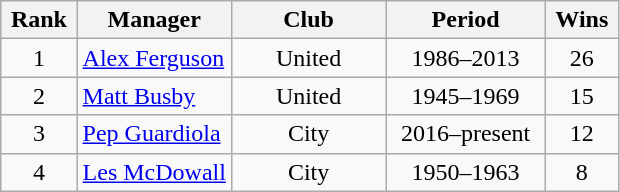<table class="wikitable sortable" style="text-align:center;">
<tr>
<th>Rank</th>
<th style="width:25%;">Manager</th>
<th style="width:25%;">Club</th>
<th>Period</th>
<th>Wins</th>
</tr>
<tr>
<td align=center>1</td>
<td style="text-align:left;"> <a href='#'>Alex Ferguson</a></td>
<td>United</td>
<td>1986–2013</td>
<td>26</td>
</tr>
<tr>
<td align=center>2</td>
<td style="text-align:left;"> <a href='#'>Matt Busby</a></td>
<td>United</td>
<td>1945–1969</td>
<td>15</td>
</tr>
<tr>
<td align=center>3</td>
<td style="text-align:left;"> <a href='#'>Pep Guardiola</a></td>
<td>City</td>
<td>2016–present</td>
<td>12</td>
</tr>
<tr>
<td align=center>4</td>
<td style="text-align:left;"> <a href='#'>Les McDowall</a></td>
<td>City</td>
<td>1950–1963</td>
<td>8</td>
</tr>
</table>
